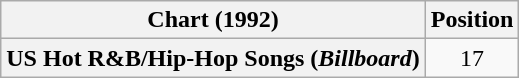<table class="wikitable plainrowheaders" style="text-align:center">
<tr>
<th scope="col">Chart (1992)</th>
<th scope="col">Position</th>
</tr>
<tr>
<th scope="row">US Hot R&B/Hip-Hop Songs (<em>Billboard</em>)</th>
<td>17</td>
</tr>
</table>
